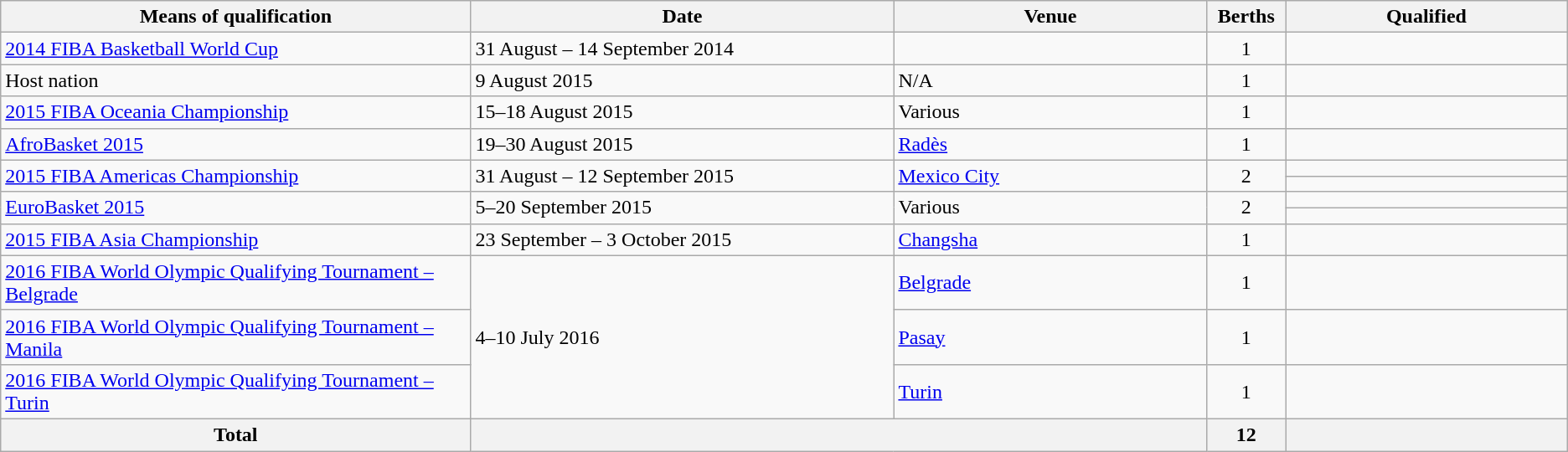<table class="wikitable">
<tr>
<th width=30%>Means of qualification</th>
<th width=27%>Date</th>
<th width=20%>Venue</th>
<th width=5%>Berths</th>
<th width=18%>Qualified</th>
</tr>
<tr>
<td><a href='#'>2014 FIBA Basketball World Cup</a></td>
<td>31 August – 14 September 2014</td>
<td></td>
<td style="text-align:center;">1</td>
<td></td>
</tr>
<tr>
<td>Host nation</td>
<td>9 August 2015</td>
<td>N/A</td>
<td style="text-align:center;">1</td>
<td></td>
</tr>
<tr>
<td><a href='#'>2015 FIBA Oceania Championship</a></td>
<td>15–18 August 2015</td>
<td>Various</td>
<td style="text-align:center;">1</td>
<td></td>
</tr>
<tr>
<td><a href='#'>AfroBasket 2015</a></td>
<td>19–30 August 2015</td>
<td> <a href='#'>Radès</a></td>
<td style="text-align:center;">1</td>
<td></td>
</tr>
<tr>
<td rowspan="2"><a href='#'>2015 FIBA Americas Championship</a></td>
<td rowspan="2">31 August – 12 September 2015</td>
<td rowspan="2"> <a href='#'>Mexico City</a></td>
<td rowspan="2" style="text-align:center;">2</td>
<td></td>
</tr>
<tr>
<td></td>
</tr>
<tr>
<td rowspan="2"><a href='#'>EuroBasket 2015</a></td>
<td rowspan="2">5–20 September 2015</td>
<td rowspan="2">Various</td>
<td rowspan="2" style="text-align:center;">2</td>
<td></td>
</tr>
<tr>
<td></td>
</tr>
<tr>
<td><a href='#'>2015 FIBA Asia Championship</a></td>
<td>23 September – 3 October 2015</td>
<td> <a href='#'>Changsha</a></td>
<td style="text-align:center;">1</td>
<td></td>
</tr>
<tr>
<td><a href='#'>2016 FIBA World Olympic Qualifying Tournament – Belgrade</a></td>
<td rowspan="3">4–10 July 2016</td>
<td> <a href='#'>Belgrade</a></td>
<td style="text-align:center;">1</td>
<td></td>
</tr>
<tr>
<td><a href='#'>2016 FIBA World Olympic Qualifying Tournament – Manila</a></td>
<td> <a href='#'>Pasay</a></td>
<td style="text-align:center;">1</td>
<td></td>
</tr>
<tr>
<td><a href='#'>2016 FIBA World Olympic Qualifying Tournament – Turin</a></td>
<td> <a href='#'>Turin</a></td>
<td style="text-align:center;">1</td>
<td></td>
</tr>
<tr>
<th>Total</th>
<th colspan="2"></th>
<th>12</th>
<th></th>
</tr>
</table>
